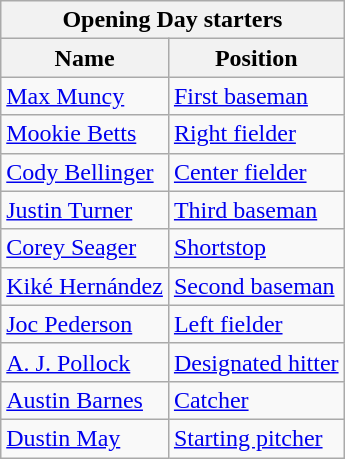<table class="wikitable" style="text-align:left">
<tr>
<th colspan="2">Opening Day starters</th>
</tr>
<tr>
<th>Name</th>
<th>Position</th>
</tr>
<tr>
<td><a href='#'>Max Muncy</a></td>
<td><a href='#'>First baseman</a></td>
</tr>
<tr>
<td><a href='#'>Mookie Betts</a></td>
<td><a href='#'>Right fielder</a></td>
</tr>
<tr>
<td><a href='#'>Cody Bellinger</a></td>
<td><a href='#'>Center fielder</a></td>
</tr>
<tr>
<td><a href='#'>Justin Turner</a></td>
<td><a href='#'>Third baseman</a></td>
</tr>
<tr>
<td><a href='#'>Corey Seager</a></td>
<td><a href='#'>Shortstop</a></td>
</tr>
<tr>
<td><a href='#'>Kiké Hernández</a></td>
<td><a href='#'>Second baseman</a></td>
</tr>
<tr>
<td><a href='#'>Joc Pederson</a></td>
<td><a href='#'>Left fielder</a></td>
</tr>
<tr>
<td><a href='#'>A. J. Pollock</a></td>
<td><a href='#'>Designated hitter</a></td>
</tr>
<tr>
<td><a href='#'>Austin Barnes</a></td>
<td><a href='#'>Catcher</a></td>
</tr>
<tr>
<td><a href='#'>Dustin May</a></td>
<td><a href='#'>Starting pitcher</a></td>
</tr>
</table>
